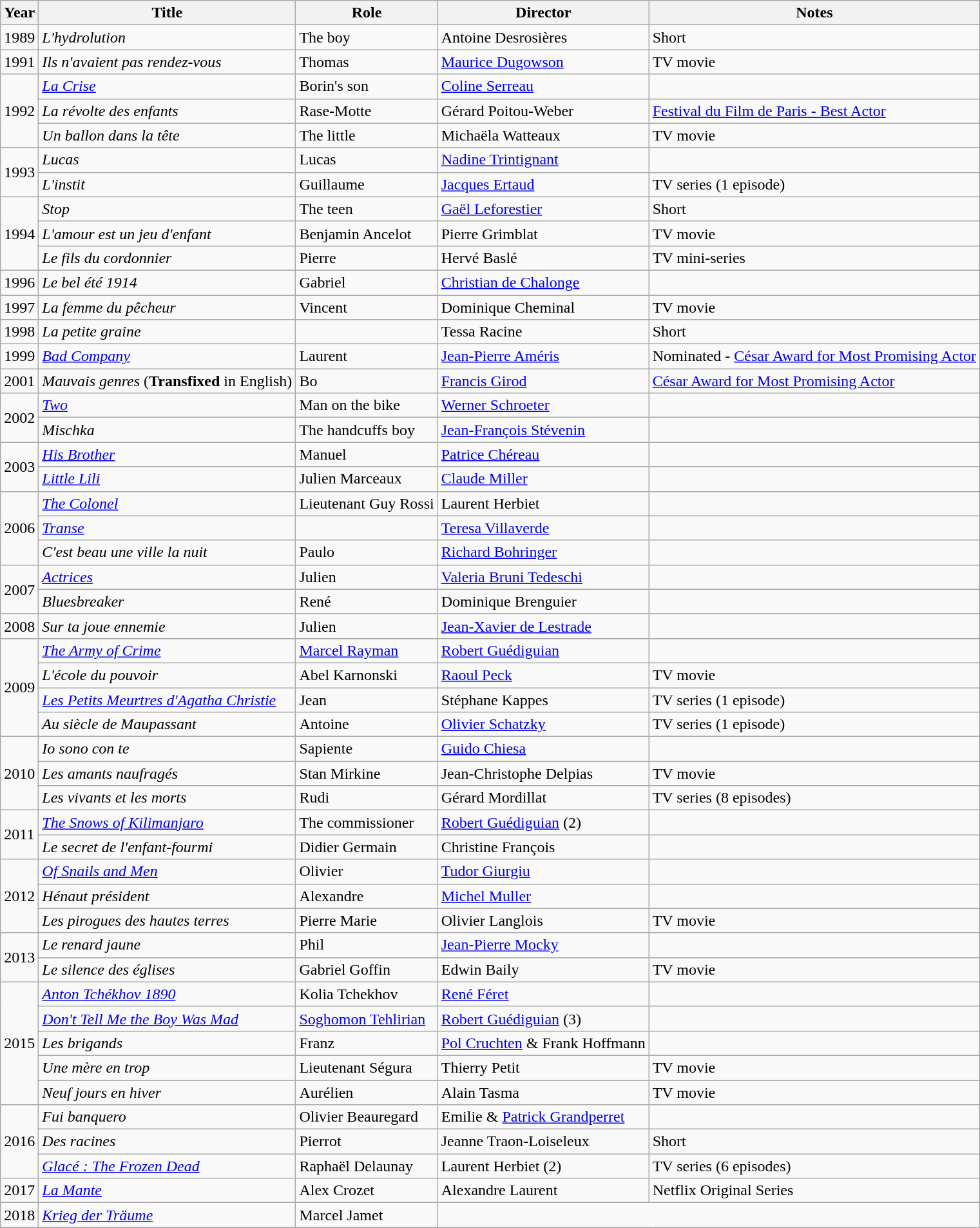<table class="wikitable">
<tr>
<th>Year</th>
<th>Title</th>
<th>Role</th>
<th>Director</th>
<th>Notes</th>
</tr>
<tr>
<td rowspan=1>1989</td>
<td><em>L'hydrolution</em></td>
<td>The boy</td>
<td>Antoine Desrosières</td>
<td>Short</td>
</tr>
<tr>
<td rowspan=1>1991</td>
<td><em>Ils n'avaient pas rendez-vous</em></td>
<td>Thomas</td>
<td><a href='#'>Maurice Dugowson</a></td>
<td>TV movie</td>
</tr>
<tr>
<td rowspan=3>1992</td>
<td><em><a href='#'>La Crise</a></em></td>
<td>Borin's son</td>
<td><a href='#'>Coline Serreau</a></td>
<td></td>
</tr>
<tr>
<td><em>La révolte des enfants</em></td>
<td>Rase-Motte</td>
<td>Gérard Poitou-Weber</td>
<td><a href='#'>Festival du Film de Paris - Best Actor</a></td>
</tr>
<tr>
<td><em>Un ballon dans la tête</em></td>
<td>The little</td>
<td>Michaëla Watteaux</td>
<td>TV movie</td>
</tr>
<tr>
<td rowspan=2>1993</td>
<td><em>Lucas</em></td>
<td>Lucas</td>
<td><a href='#'>Nadine Trintignant</a></td>
<td></td>
</tr>
<tr>
<td><em>L'instit</em></td>
<td>Guillaume</td>
<td><a href='#'>Jacques Ertaud</a></td>
<td>TV series (1 episode)</td>
</tr>
<tr>
<td rowspan=3>1994</td>
<td><em>Stop</em></td>
<td>The teen</td>
<td><a href='#'>Gaël Leforestier</a></td>
<td>Short</td>
</tr>
<tr>
<td><em>L'amour est un jeu d'enfant</em></td>
<td>Benjamin Ancelot</td>
<td>Pierre Grimblat</td>
<td>TV movie</td>
</tr>
<tr>
<td><em>Le fils du cordonnier</em></td>
<td>Pierre</td>
<td>Hervé Baslé</td>
<td>TV mini-series</td>
</tr>
<tr>
<td rowspan=1>1996</td>
<td><em>Le bel été 1914</em></td>
<td>Gabriel</td>
<td><a href='#'>Christian de Chalonge</a></td>
<td></td>
</tr>
<tr>
<td rowspan=1>1997</td>
<td><em>La femme du pêcheur</em></td>
<td>Vincent</td>
<td>Dominique Cheminal</td>
<td>TV movie</td>
</tr>
<tr>
<td rowspan=1>1998</td>
<td><em>La petite graine</em></td>
<td></td>
<td>Tessa Racine</td>
<td>Short</td>
</tr>
<tr>
<td rowspan=1>1999</td>
<td><em><a href='#'>Bad Company</a></em></td>
<td>Laurent</td>
<td><a href='#'>Jean-Pierre Améris</a></td>
<td>Nominated - <a href='#'>César Award for Most Promising Actor</a></td>
</tr>
<tr>
<td rowspan=1>2001</td>
<td><em>Mauvais genres</em> (<strong>Transfixed</strong> in English)</td>
<td>Bo</td>
<td><a href='#'>Francis Girod</a></td>
<td><a href='#'>César Award for Most Promising Actor</a></td>
</tr>
<tr>
<td rowspan=2>2002</td>
<td><em><a href='#'>Two</a></em></td>
<td>Man on the bike</td>
<td><a href='#'>Werner Schroeter</a></td>
<td></td>
</tr>
<tr>
<td><em>Mischka</em></td>
<td>The handcuffs boy</td>
<td><a href='#'>Jean-François Stévenin</a></td>
<td></td>
</tr>
<tr>
<td rowspan=2>2003</td>
<td><em><a href='#'>His Brother</a></em></td>
<td>Manuel</td>
<td><a href='#'>Patrice Chéreau</a></td>
<td></td>
</tr>
<tr>
<td><em><a href='#'>Little Lili</a></em></td>
<td>Julien Marceaux</td>
<td><a href='#'>Claude Miller</a></td>
<td></td>
</tr>
<tr>
<td rowspan=3>2006</td>
<td><em><a href='#'>The Colonel</a></em></td>
<td>Lieutenant Guy Rossi</td>
<td>Laurent Herbiet</td>
<td></td>
</tr>
<tr>
<td><em><a href='#'>Transe</a></em></td>
<td></td>
<td><a href='#'>Teresa Villaverde</a></td>
<td></td>
</tr>
<tr>
<td><em>C'est beau une ville la nuit</em></td>
<td>Paulo</td>
<td><a href='#'>Richard Bohringer</a></td>
<td></td>
</tr>
<tr>
<td rowspan=2>2007</td>
<td><em><a href='#'>Actrices</a></em></td>
<td>Julien</td>
<td><a href='#'>Valeria Bruni Tedeschi</a></td>
<td></td>
</tr>
<tr>
<td><em>Bluesbreaker</em></td>
<td>René</td>
<td>Dominique Brenguier</td>
<td></td>
</tr>
<tr>
<td rowspan=1>2008</td>
<td><em>Sur ta joue ennemie</em></td>
<td>Julien</td>
<td><a href='#'>Jean-Xavier de Lestrade</a></td>
<td></td>
</tr>
<tr>
<td rowspan=4>2009</td>
<td><em><a href='#'>The Army of Crime</a></em></td>
<td><a href='#'>Marcel Rayman</a></td>
<td><a href='#'>Robert Guédiguian</a></td>
<td></td>
</tr>
<tr>
<td><em>L'école du pouvoir</em></td>
<td>Abel Karnonski</td>
<td><a href='#'>Raoul Peck</a></td>
<td>TV movie</td>
</tr>
<tr>
<td><em><a href='#'>Les Petits Meurtres d'Agatha Christie</a></em></td>
<td>Jean</td>
<td>Stéphane Kappes</td>
<td>TV series (1 episode)</td>
</tr>
<tr>
<td><em>Au siècle de Maupassant</em></td>
<td>Antoine</td>
<td><a href='#'>Olivier Schatzky</a></td>
<td>TV series (1 episode)</td>
</tr>
<tr>
<td rowspan=3>2010</td>
<td><em>Io sono con te</em></td>
<td>Sapiente</td>
<td><a href='#'>Guido Chiesa</a></td>
<td></td>
</tr>
<tr>
<td><em>Les amants naufragés</em></td>
<td>Stan Mirkine</td>
<td>Jean-Christophe Delpias</td>
<td>TV movie</td>
</tr>
<tr>
<td><em>Les vivants et les morts</em></td>
<td>Rudi</td>
<td>Gérard Mordillat</td>
<td>TV series (8 episodes)</td>
</tr>
<tr>
<td rowspan=2>2011</td>
<td><em><a href='#'>The Snows of Kilimanjaro</a></em></td>
<td>The commissioner</td>
<td><a href='#'>Robert Guédiguian</a> (2)</td>
<td></td>
</tr>
<tr>
<td><em>Le secret de l'enfant-fourmi</em></td>
<td>Didier Germain</td>
<td>Christine François</td>
<td></td>
</tr>
<tr>
<td rowspan=3>2012</td>
<td><em><a href='#'>Of Snails and Men</a></em></td>
<td>Olivier</td>
<td><a href='#'>Tudor Giurgiu</a></td>
<td></td>
</tr>
<tr>
<td><em>Hénaut président</em></td>
<td>Alexandre</td>
<td><a href='#'>Michel Muller</a></td>
<td></td>
</tr>
<tr>
<td><em>Les pirogues des hautes terres</em></td>
<td>Pierre Marie</td>
<td>Olivier Langlois</td>
<td>TV movie</td>
</tr>
<tr>
<td rowspan=2>2013</td>
<td><em>Le renard jaune</em></td>
<td>Phil</td>
<td><a href='#'>Jean-Pierre Mocky</a></td>
<td></td>
</tr>
<tr>
<td><em>Le silence des églises</em></td>
<td>Gabriel Goffin</td>
<td>Edwin Baily</td>
<td>TV movie</td>
</tr>
<tr>
<td rowspan=5>2015</td>
<td><em><a href='#'>Anton Tchékhov 1890</a></em></td>
<td>Kolia Tchekhov</td>
<td><a href='#'>René Féret</a></td>
<td></td>
</tr>
<tr>
<td><em><a href='#'>Don't Tell Me the Boy Was Mad</a></em></td>
<td><a href='#'>Soghomon Tehlirian</a></td>
<td><a href='#'>Robert Guédiguian</a> (3)</td>
<td></td>
</tr>
<tr>
<td><em>Les brigands</em></td>
<td>Franz</td>
<td><a href='#'>Pol Cruchten</a> & Frank Hoffmann</td>
<td></td>
</tr>
<tr>
<td><em>Une mère en trop</em></td>
<td>Lieutenant Ségura</td>
<td>Thierry Petit</td>
<td>TV movie</td>
</tr>
<tr>
<td><em>Neuf jours en hiver</em></td>
<td>Aurélien</td>
<td>Alain Tasma</td>
<td>TV movie</td>
</tr>
<tr>
<td rowspan=3>2016</td>
<td><em>Fui banquero</em></td>
<td>Olivier Beauregard</td>
<td>Emilie & <a href='#'>Patrick Grandperret</a></td>
<td></td>
</tr>
<tr>
<td><em>Des racines</em></td>
<td>Pierrot</td>
<td>Jeanne Traon-Loiseleux</td>
<td>Short</td>
</tr>
<tr>
<td><em><a href='#'>Glacé : The Frozen Dead</a></em></td>
<td>Raphaël Delaunay</td>
<td>Laurent Herbiet (2)</td>
<td>TV series (6 episodes)</td>
</tr>
<tr>
<td>2017</td>
<td><em><a href='#'>La Mante</a></em></td>
<td>Alex Crozet</td>
<td>Alexandre Laurent</td>
<td>Netflix Original Series</td>
</tr>
<tr>
<td>2018</td>
<td><em><a href='#'>Krieg der Träume</a></em></td>
<td>Marcel Jamet</td>
</tr>
<tr Jan Peter, Frédéric Goupil>
</tr>
<tr 11 September on French/German television ARTE>
</tr>
</table>
